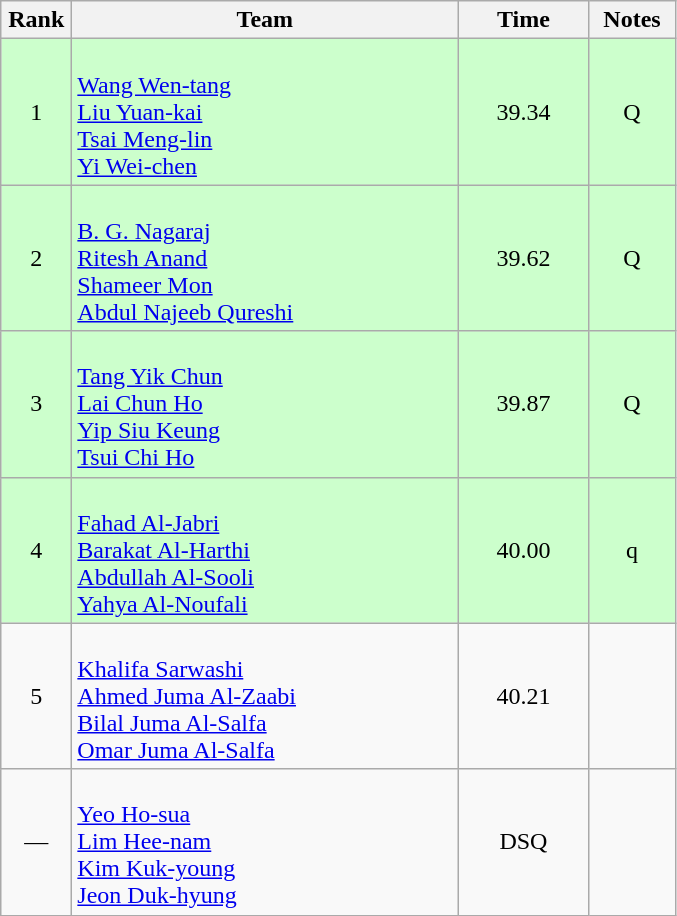<table class="wikitable" style="text-align:center">
<tr>
<th width=40>Rank</th>
<th width=250>Team</th>
<th width=80>Time</th>
<th width=50>Notes</th>
</tr>
<tr bgcolor=ccffcc>
<td>1</td>
<td align=left><br><a href='#'>Wang Wen-tang</a><br><a href='#'>Liu Yuan-kai</a><br><a href='#'>Tsai Meng-lin</a><br><a href='#'>Yi Wei-chen</a></td>
<td>39.34</td>
<td>Q</td>
</tr>
<tr bgcolor=ccffcc>
<td>2</td>
<td align=left><br><a href='#'>B. G. Nagaraj</a><br><a href='#'>Ritesh Anand</a><br><a href='#'>Shameer Mon</a><br><a href='#'>Abdul Najeeb Qureshi</a></td>
<td>39.62</td>
<td>Q</td>
</tr>
<tr bgcolor=ccffcc>
<td>3</td>
<td align=left><br><a href='#'>Tang Yik Chun</a><br><a href='#'>Lai Chun Ho</a><br><a href='#'>Yip Siu Keung</a><br><a href='#'>Tsui Chi Ho</a></td>
<td>39.87</td>
<td>Q</td>
</tr>
<tr bgcolor=ccffcc>
<td>4</td>
<td align=left><br><a href='#'>Fahad Al-Jabri</a><br><a href='#'>Barakat Al-Harthi</a><br><a href='#'>Abdullah Al-Sooli</a><br><a href='#'>Yahya Al-Noufali</a></td>
<td>40.00</td>
<td>q</td>
</tr>
<tr>
<td>5</td>
<td align=left><br><a href='#'>Khalifa Sarwashi</a><br><a href='#'>Ahmed Juma Al-Zaabi</a><br><a href='#'>Bilal Juma Al-Salfa</a><br><a href='#'>Omar Juma Al-Salfa</a></td>
<td>40.21</td>
<td></td>
</tr>
<tr>
<td>—</td>
<td align=left><br><a href='#'>Yeo Ho-sua</a><br><a href='#'>Lim Hee-nam</a><br><a href='#'>Kim Kuk-young</a><br><a href='#'>Jeon Duk-hyung</a></td>
<td>DSQ</td>
<td></td>
</tr>
</table>
